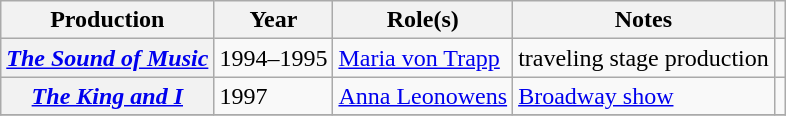<table class="wikitable plainrowheaders sortable">
<tr>
<th scope="col">Production</th>
<th scope="col">Year</th>
<th scope="col">Role(s)</th>
<th scope="col">Notes</th>
<th scope="col" class="unsortable"></th>
</tr>
<tr>
<th scope="row"><em><a href='#'>The Sound of Music</a></em></th>
<td>1994–1995</td>
<td><a href='#'>Maria von Trapp</a></td>
<td>traveling stage production</td>
<td align="center"></td>
</tr>
<tr>
<th scope="row"><em><a href='#'>The King and I</a></em></th>
<td>1997</td>
<td><a href='#'>Anna Leonowens</a></td>
<td><a href='#'>Broadway show</a></td>
<td align="center"></td>
</tr>
<tr>
</tr>
</table>
